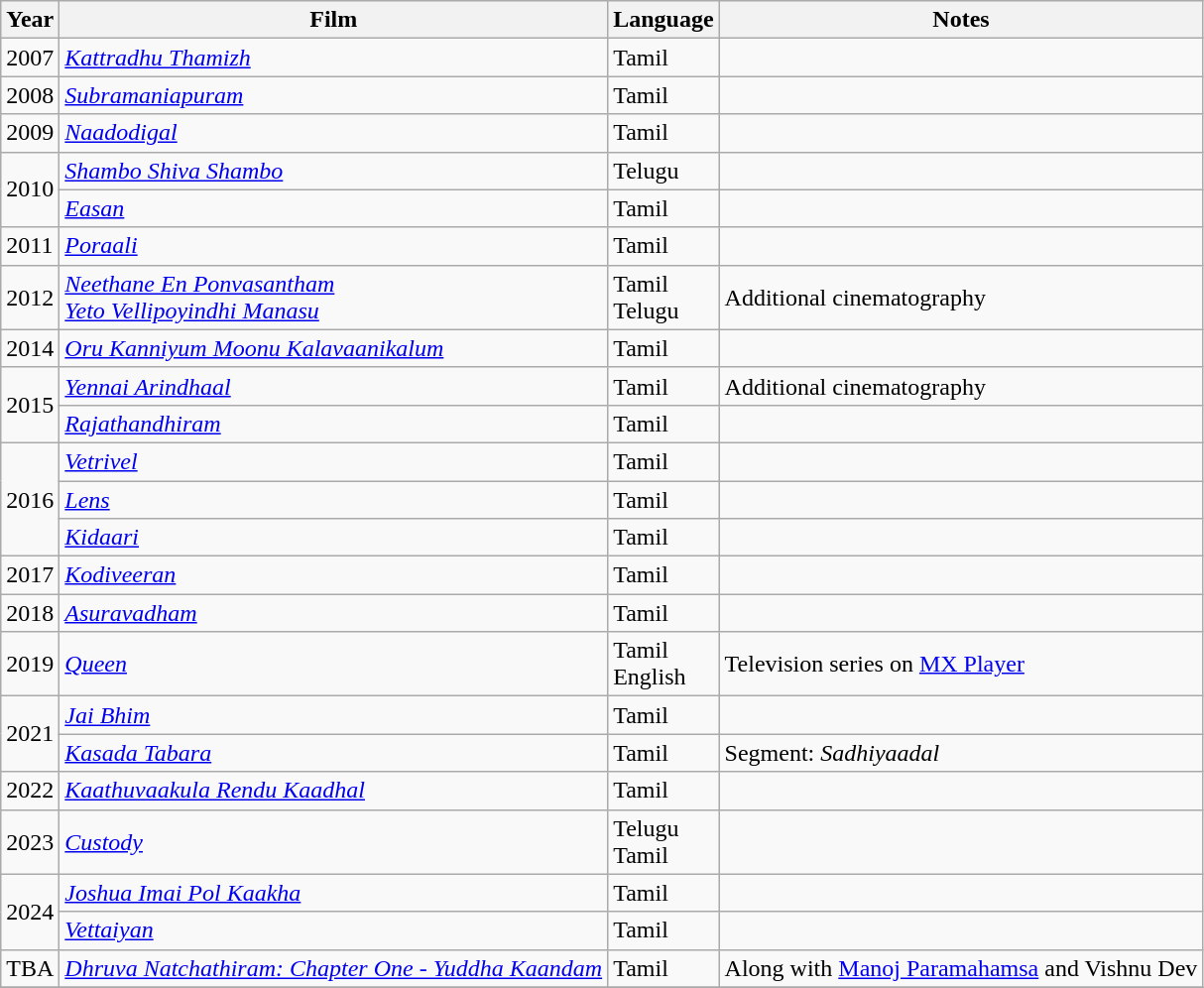<table class="wikitable">
<tr>
<th>Year</th>
<th>Film</th>
<th>Language</th>
<th>Notes</th>
</tr>
<tr>
<td>2007</td>
<td><em><a href='#'>Kattradhu Thamizh</a></em></td>
<td>Tamil</td>
<td></td>
</tr>
<tr>
<td>2008</td>
<td><em><a href='#'>Subramaniapuram</a></em></td>
<td>Tamil</td>
<td></td>
</tr>
<tr>
<td>2009</td>
<td><em><a href='#'>Naadodigal</a></em></td>
<td>Tamil</td>
<td></td>
</tr>
<tr>
<td rowspan="2">2010</td>
<td><em><a href='#'>Shambo Shiva Shambo</a></em></td>
<td>Telugu</td>
<td></td>
</tr>
<tr>
<td><em><a href='#'>Easan</a></em></td>
<td>Tamil</td>
<td></td>
</tr>
<tr>
<td>2011</td>
<td><em><a href='#'>Poraali</a></em></td>
<td>Tamil</td>
<td></td>
</tr>
<tr>
<td>2012</td>
<td><em><a href='#'>Neethane En Ponvasantham</a></em><br><em><a href='#'>Yeto Vellipoyindhi Manasu</a></em></td>
<td>Tamil<br>Telugu</td>
<td>Additional cinematography</td>
</tr>
<tr>
<td>2014</td>
<td><em><a href='#'>Oru Kanniyum Moonu Kalavaanikalum</a></em></td>
<td>Tamil</td>
<td></td>
</tr>
<tr>
<td rowspan="2">2015</td>
<td><em><a href='#'>Yennai Arindhaal</a></em></td>
<td>Tamil</td>
<td>Additional cinematography</td>
</tr>
<tr>
<td><em><a href='#'>Rajathandhiram</a></em></td>
<td>Tamil</td>
<td></td>
</tr>
<tr>
<td rowspan="3">2016</td>
<td><em><a href='#'>Vetrivel</a></em></td>
<td>Tamil</td>
<td></td>
</tr>
<tr>
<td><em><a href='#'>Lens</a></em></td>
<td>Tamil</td>
<td></td>
</tr>
<tr>
<td><em><a href='#'>Kidaari</a></em></td>
<td>Tamil</td>
<td></td>
</tr>
<tr>
<td>2017</td>
<td><em><a href='#'>Kodiveeran</a></em></td>
<td>Tamil</td>
<td></td>
</tr>
<tr>
<td>2018</td>
<td><em><a href='#'>Asuravadham</a></em></td>
<td>Tamil</td>
<td></td>
</tr>
<tr>
<td>2019</td>
<td><em><a href='#'>Queen</a></em></td>
<td>Tamil<br>English</td>
<td>Television series on <a href='#'>MX Player</a></td>
</tr>
<tr>
<td rowspan="2">2021</td>
<td><em><a href='#'>Jai Bhim</a></em></td>
<td>Tamil</td>
<td></td>
</tr>
<tr>
<td><em><a href='#'>Kasada Tabara</a></em></td>
<td>Tamil</td>
<td>Segment: <em>Sadhiyaadal</em></td>
</tr>
<tr>
<td>2022</td>
<td><em><a href='#'>Kaathuvaakula Rendu Kaadhal</a></em></td>
<td>Tamil</td>
<td></td>
</tr>
<tr>
<td>2023</td>
<td><em><a href='#'>Custody</a></em></td>
<td>Telugu<br>Tamil</td>
<td></td>
</tr>
<tr>
<td rowspan="2">2024</td>
<td><em><a href='#'>Joshua Imai Pol Kaakha</a></em></td>
<td>Tamil</td>
<td></td>
</tr>
<tr>
<td><em><a href='#'>Vettaiyan</a></em></td>
<td>Tamil</td>
<td></td>
</tr>
<tr>
<td>TBA</td>
<td><em><a href='#'>Dhruva Natchathiram: Chapter One - Yuddha Kaandam</a></em></td>
<td>Tamil</td>
<td>Along with <a href='#'>Manoj Paramahamsa</a> and Vishnu Dev</td>
</tr>
<tr>
</tr>
</table>
